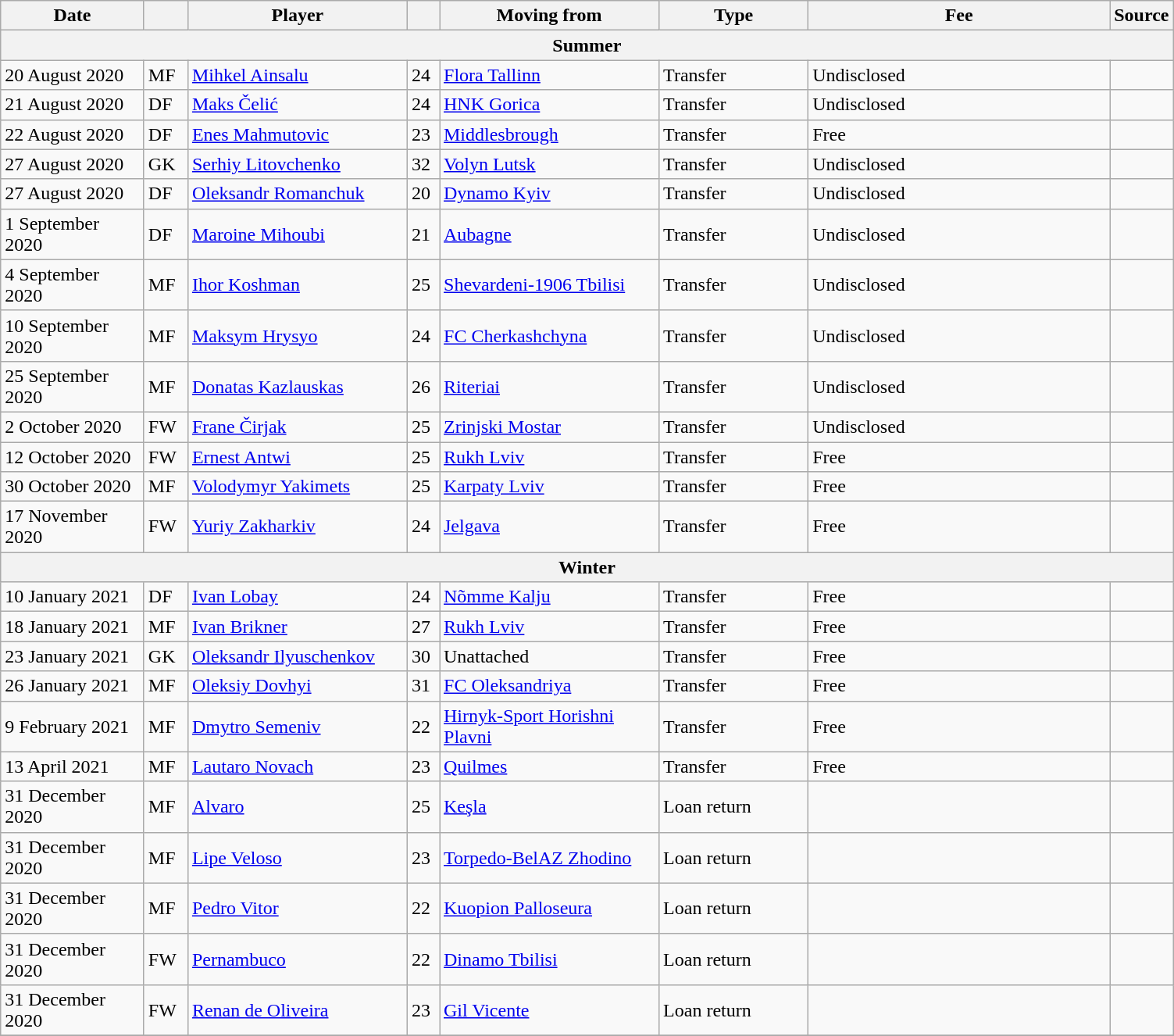<table class="wikitable sortable">
<tr>
<th style="width:115px;">Date</th>
<th style="width:30px;"></th>
<th style="width:180px;">Player</th>
<th style="width:20px;"></th>
<th style="width:180px;">Moving from</th>
<th style="width:120px;" class="unsortable">Type</th>
<th style="width:250px;" class="unsortable">Fee</th>
<th style="width:20px;">Source</th>
</tr>
<tr>
<th colspan=8>Summer</th>
</tr>
<tr>
<td>20 August 2020</td>
<td>MF</td>
<td> <a href='#'>Mihkel Ainsalu</a></td>
<td>24</td>
<td> <a href='#'>Flora Tallinn</a></td>
<td>Transfer</td>
<td>Undisclosed</td>
<td></td>
</tr>
<tr>
<td>21 August 2020</td>
<td>DF</td>
<td> <a href='#'>Maks Čelić</a></td>
<td>24</td>
<td> <a href='#'>HNK Gorica</a></td>
<td>Transfer</td>
<td>Undisclosed</td>
<td></td>
</tr>
<tr>
<td>22 August 2020</td>
<td>DF</td>
<td> <a href='#'>Enes Mahmutovic</a></td>
<td>23</td>
<td> <a href='#'>Middlesbrough</a></td>
<td>Transfer</td>
<td>Free</td>
<td></td>
</tr>
<tr>
<td>27 August 2020</td>
<td>GK</td>
<td> <a href='#'>Serhiy Litovchenko</a></td>
<td>32</td>
<td> <a href='#'>Volyn Lutsk</a></td>
<td>Transfer</td>
<td>Undisclosed</td>
<td></td>
</tr>
<tr>
<td>27 August 2020</td>
<td>DF</td>
<td> <a href='#'>Oleksandr Romanchuk</a></td>
<td>20</td>
<td> <a href='#'>Dynamo Kyiv</a></td>
<td>Transfer</td>
<td>Undisclosed</td>
<td></td>
</tr>
<tr>
<td>1 September 2020</td>
<td>DF</td>
<td> <a href='#'>Maroine Mihoubi</a></td>
<td>21</td>
<td> <a href='#'>Aubagne</a></td>
<td>Transfer</td>
<td>Undisclosed</td>
<td></td>
</tr>
<tr>
<td>4 September 2020</td>
<td>MF</td>
<td> <a href='#'>Ihor Koshman</a></td>
<td>25</td>
<td> <a href='#'>Shevardeni-1906 Tbilisi</a></td>
<td>Transfer</td>
<td>Undisclosed</td>
<td></td>
</tr>
<tr>
<td>10 September 2020</td>
<td>MF</td>
<td> <a href='#'>Maksym Hrysyo</a></td>
<td>24</td>
<td> <a href='#'>FC Cherkashchyna</a></td>
<td>Transfer</td>
<td>Undisclosed</td>
<td></td>
</tr>
<tr>
<td>25 September 2020</td>
<td>MF</td>
<td> <a href='#'>Donatas Kazlauskas</a></td>
<td>26</td>
<td> <a href='#'>Riteriai</a></td>
<td>Transfer</td>
<td>Undisclosed</td>
<td></td>
</tr>
<tr>
<td>2 October 2020</td>
<td>FW</td>
<td> <a href='#'>Frane Čirjak</a></td>
<td>25</td>
<td> <a href='#'>Zrinjski Mostar</a></td>
<td>Transfer</td>
<td>Undisclosed</td>
<td></td>
</tr>
<tr>
<td>12 October 2020</td>
<td>FW</td>
<td> <a href='#'>Ernest Antwi</a></td>
<td>25</td>
<td> <a href='#'>Rukh Lviv</a></td>
<td>Transfer</td>
<td>Free</td>
<td></td>
</tr>
<tr>
<td>30 October 2020</td>
<td>MF</td>
<td> <a href='#'>Volodymyr Yakimets</a></td>
<td>25</td>
<td> <a href='#'>Karpaty Lviv</a></td>
<td>Transfer</td>
<td>Free</td>
<td></td>
</tr>
<tr>
<td>17 November 2020</td>
<td>FW</td>
<td> <a href='#'>Yuriy Zakharkiv</a></td>
<td>24</td>
<td> <a href='#'>Jelgava</a></td>
<td>Transfer</td>
<td>Free</td>
<td></td>
</tr>
<tr>
<th colspan=8>Winter</th>
</tr>
<tr>
<td>10 January 2021</td>
<td>DF</td>
<td> <a href='#'>Ivan Lobay</a></td>
<td>24</td>
<td> <a href='#'>Nõmme Kalju</a></td>
<td>Transfer</td>
<td>Free</td>
<td></td>
</tr>
<tr>
<td>18 January 2021</td>
<td>MF</td>
<td> <a href='#'>Ivan Brikner</a></td>
<td>27</td>
<td> <a href='#'>Rukh Lviv</a></td>
<td>Transfer</td>
<td>Free</td>
<td></td>
</tr>
<tr>
<td>23 January 2021</td>
<td>GK</td>
<td> <a href='#'>Oleksandr Ilyuschenkov</a></td>
<td>30</td>
<td>Unattached</td>
<td>Transfer</td>
<td>Free</td>
<td></td>
</tr>
<tr>
<td>26 January 2021</td>
<td>MF</td>
<td> <a href='#'>Oleksiy Dovhyi</a></td>
<td>31</td>
<td> <a href='#'>FC Oleksandriya</a></td>
<td>Transfer</td>
<td>Free</td>
<td></td>
</tr>
<tr>
<td>9 February 2021</td>
<td>MF</td>
<td> <a href='#'>Dmytro Semeniv</a></td>
<td>22</td>
<td> <a href='#'>Hirnyk-Sport Horishni Plavni</a></td>
<td>Transfer</td>
<td>Free</td>
<td></td>
</tr>
<tr>
<td>13 April 2021</td>
<td>MF</td>
<td> <a href='#'>Lautaro Novach</a></td>
<td>23</td>
<td> <a href='#'>Quilmes</a></td>
<td>Transfer</td>
<td>Free</td>
<td></td>
</tr>
<tr>
<td>31 December 2020</td>
<td>MF</td>
<td> <a href='#'>Alvaro</a></td>
<td>25</td>
<td> <a href='#'>Keşla</a></td>
<td>Loan return</td>
<td></td>
<td></td>
</tr>
<tr>
<td>31 December 2020</td>
<td>MF</td>
<td> <a href='#'>Lipe Veloso</a></td>
<td>23</td>
<td> <a href='#'>Torpedo-BelAZ Zhodino</a></td>
<td>Loan return</td>
<td></td>
<td></td>
</tr>
<tr>
<td>31 December 2020</td>
<td>MF</td>
<td> <a href='#'>Pedro Vitor</a></td>
<td>22</td>
<td> <a href='#'>Kuopion Palloseura</a></td>
<td>Loan return</td>
<td></td>
<td></td>
</tr>
<tr>
<td>31 December 2020</td>
<td>FW</td>
<td> <a href='#'>Pernambuco</a></td>
<td>22</td>
<td> <a href='#'>Dinamo Tbilisi</a></td>
<td>Loan return</td>
<td></td>
<td></td>
</tr>
<tr>
<td>31 December 2020</td>
<td>FW</td>
<td> <a href='#'>Renan de Oliveira</a></td>
<td>23</td>
<td> <a href='#'>Gil Vicente</a></td>
<td>Loan return</td>
<td></td>
<td></td>
</tr>
<tr>
</tr>
</table>
